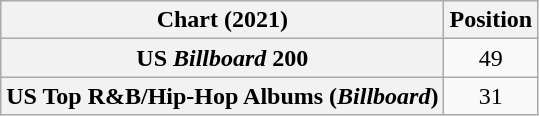<table class="wikitable sortable plainrowheaders" style="text-align:center">
<tr>
<th scope="col">Chart (2021)</th>
<th scope="col">Position</th>
</tr>
<tr>
<th scope="row">US <em>Billboard</em> 200</th>
<td>49</td>
</tr>
<tr>
<th scope="row">US Top R&B/Hip-Hop Albums (<em>Billboard</em>)</th>
<td>31</td>
</tr>
</table>
